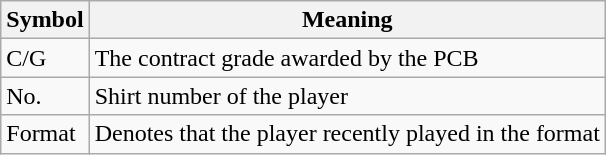<table class="wikitable">
<tr>
<th>Symbol</th>
<th>Meaning</th>
</tr>
<tr>
<td>C/G</td>
<td>The contract grade awarded by the PCB</td>
</tr>
<tr>
<td>No.</td>
<td>Shirt number of the player</td>
</tr>
<tr>
<td>Format</td>
<td>Denotes that the player recently played in the format</td>
</tr>
</table>
